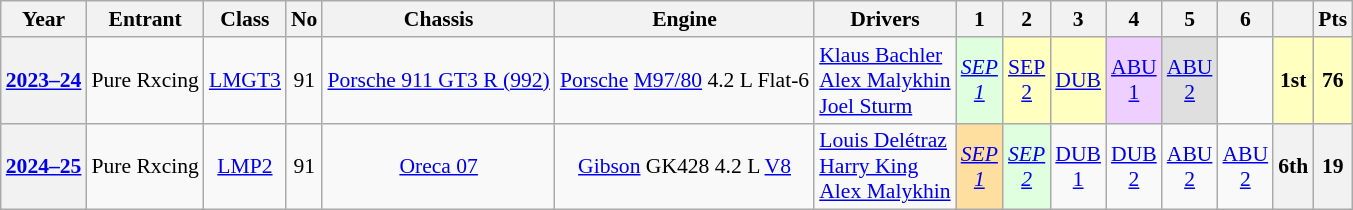<table class="wikitable" style="font-size: 90%; text-align:center">
<tr>
<th>Year</th>
<th>Entrant</th>
<th>Class</th>
<th>No</th>
<th>Chassis</th>
<th>Engine</th>
<th>Drivers</th>
<th>1</th>
<th>2</th>
<th>3</th>
<th>4</th>
<th>5</th>
<th>6</th>
<th></th>
<th>Pts</th>
</tr>
<tr>
<th><a href='#'>2023–24</a></th>
<td> Pure Rxcing</td>
<td><a href='#'>LMGT3</a></td>
<td>91</td>
<td><a href='#'>Porsche 911 GT3 R (992)</a></td>
<td><a href='#'>Porsche</a> <a href='#'>M97/80</a> 4.2 L Flat-6</td>
<td align="left"> <a href='#'>Klaus Bachler</a><br> <a href='#'>Alex Malykhin</a><br> <a href='#'>Joel Sturm</a></td>
<td style="background:#DFFFDF;"><em><a href='#'>SEP<br>1</a></em><br></td>
<td style="background:#FFFFBF;"><a href='#'>SEP<br>2</a><br></td>
<td style="background:#FFFFBF;"><a href='#'>DUB</a><br></td>
<td style="background:#EFCFFF;"><a href='#'>ABU<br>1</a><br></td>
<td style="background:#DFDFDF;"><a href='#'>ABU<br>2</a><br></td>
<td></td>
<th style="background:#FFFFBF;">1st</th>
<th style="background:#FFFFBF;">76</th>
</tr>
<tr>
<th><a href='#'>2024–25</a></th>
<td> Pure Rxcing</td>
<td><a href='#'>LMP2</a></td>
<td>91</td>
<td><a href='#'>Oreca 07</a></td>
<td><a href='#'>Gibson</a> GK428 4.2 L <a href='#'>V8</a></td>
<td align="left"> <a href='#'>Louis Delétraz</a><br> <a href='#'>Harry King</a><br> <a href='#'>Alex Malykhin</a></td>
<td style="background:#FFDF9F;"><em><a href='#'>SEP<br>1</a></em><br></td>
<td style="background:#DFFFDF;"><em><a href='#'>SEP<br>2</a></em><br></td>
<td style="background:#;"><a href='#'>DUB<br>1</a><br></td>
<td style="background:#;"><a href='#'>DUB<br>2</a><br></td>
<td style="background:#;"><a href='#'>ABU<br>2</a><br></td>
<td style="background:#;"><a href='#'>ABU<br>2</a><br></td>
<th style="background:#;">6th</th>
<th style="background:#;">19</th>
</tr>
</table>
